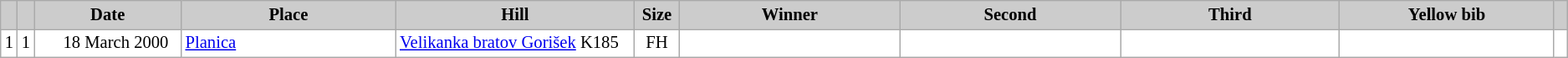<table class="wikitable plainrowheaders" style="background:#fff; font-size:86%; line-height:16px; border:gray solid 1px; border-collapse:collapse;">
<tr style="background:#ccc; text-align:center;">
<th scope="col" style="background:#ccc; width=10 px;"></th>
<th scope="col" style="background:#ccc; width=10 px;"></th>
<th scope="col" style="background:#ccc; width:120px;">Date</th>
<th scope="col" style="background:#ccc; width:180px;">Place</th>
<th scope="col" style="background:#ccc; width:200px;">Hill</th>
<th scope="col" style="background:#ccc; width:30px;">Size</th>
<th scope="col" style="background:#ccc; width:185px;">Winner</th>
<th scope="col" style="background:#ccc; width:185px;">Second</th>
<th scope="col" style="background:#ccc; width:185px;">Third</th>
<th scope="col" style="background:#ccc; width:180px;">Yellow bib</th>
<th scope="col" style="background:#ccc; width:5px;"></th>
</tr>
<tr>
<td align=center>1</td>
<td align=center>1</td>
<td align=right>18 March 2000  </td>
<td> <a href='#'>Planica</a></td>
<td><a href='#'>Velikanka bratov Gorišek</a> K185</td>
<td align=center>FH</td>
<td></td>
<td></td>
<td></td>
<td></td>
<td></td>
</tr>
</table>
